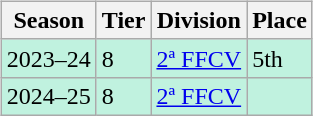<table>
<tr>
<td style="vertical-align:top; width=0%"><br><table class="wikitable">
<tr style="background:#f0f6fa;">
<th>Season</th>
<th>Tier</th>
<th>Division</th>
<th>Place</th>
</tr>
<tr>
<td style="background:#C0F2DF;">2023–24</td>
<td style="background:#C0F2DF;">8</td>
<td style="background:#C0F2DF;"><a href='#'>2ª FFCV</a></td>
<td style="background:#C0F2DF;">5th</td>
</tr>
<tr>
<td style="background:#C0F2DF;">2024–25</td>
<td style="background:#C0F2DF;">8</td>
<td style="background:#C0F2DF;"><a href='#'>2ª FFCV</a></td>
<td style="background:#C0F2DF;"></td>
</tr>
</table>
</td>
</tr>
</table>
